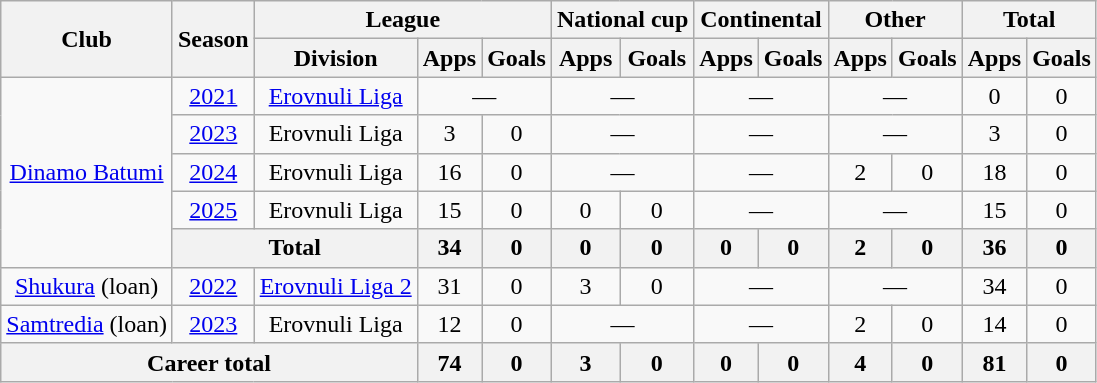<table class="wikitable" style="text-align:center">
<tr>
<th rowspan="2">Club</th>
<th rowspan="2">Season</th>
<th colspan="3">League</th>
<th colspan="2">National cup</th>
<th colspan="2">Continental</th>
<th colspan="2">Other</th>
<th colspan="2">Total</th>
</tr>
<tr>
<th>Division</th>
<th>Apps</th>
<th>Goals</th>
<th>Apps</th>
<th>Goals</th>
<th>Apps</th>
<th>Goals</th>
<th>Apps</th>
<th>Goals</th>
<th>Apps</th>
<th>Goals</th>
</tr>
<tr>
<td rowspan="5"><a href='#'>Dinamo Batumi</a></td>
<td><a href='#'>2021</a></td>
<td><a href='#'>Erovnuli Liga</a></td>
<td colspan="2">—</td>
<td colspan="2">—</td>
<td colspan="2">—</td>
<td colspan="2">—</td>
<td>0</td>
<td>0</td>
</tr>
<tr>
<td><a href='#'>2023</a></td>
<td>Erovnuli Liga</td>
<td>3</td>
<td>0</td>
<td colspan="2">—</td>
<td colspan="2">—</td>
<td colspan="2">—</td>
<td>3</td>
<td>0</td>
</tr>
<tr>
<td><a href='#'>2024</a></td>
<td>Erovnuli Liga</td>
<td>16</td>
<td>0</td>
<td colspan="2">—</td>
<td colspan="2">—</td>
<td>2</td>
<td>0</td>
<td>18</td>
<td>0</td>
</tr>
<tr>
<td><a href='#'>2025</a></td>
<td>Erovnuli Liga</td>
<td>15</td>
<td>0</td>
<td>0</td>
<td>0</td>
<td colspan="2">—</td>
<td colspan="2">—</td>
<td>15</td>
<td>0</td>
</tr>
<tr>
<th colspan="2">Total</th>
<th>34</th>
<th>0</th>
<th>0</th>
<th>0</th>
<th>0</th>
<th>0</th>
<th>2</th>
<th>0</th>
<th>36</th>
<th>0</th>
</tr>
<tr>
<td><a href='#'>Shukura</a> (loan)</td>
<td><a href='#'>2022</a></td>
<td><a href='#'>Erovnuli Liga 2</a></td>
<td>31</td>
<td>0</td>
<td>3</td>
<td>0</td>
<td colspan="2">—</td>
<td colspan="2">—</td>
<td>34</td>
<td>0</td>
</tr>
<tr>
<td><a href='#'>Samtredia</a> (loan)</td>
<td><a href='#'>2023</a></td>
<td>Erovnuli Liga</td>
<td>12</td>
<td>0</td>
<td colspan="2">—</td>
<td colspan="2">—</td>
<td>2</td>
<td>0</td>
<td>14</td>
<td>0</td>
</tr>
<tr>
<th colspan="3">Career total</th>
<th>74</th>
<th>0</th>
<th>3</th>
<th>0</th>
<th>0</th>
<th>0</th>
<th>4</th>
<th>0</th>
<th>81</th>
<th>0</th>
</tr>
</table>
